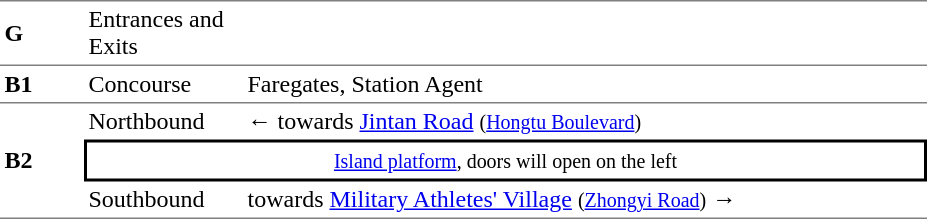<table table border=0 cellspacing=0 cellpadding=3>
<tr>
<td style="border-top:solid 1px gray;border-bottom:solid 0px gray;" width=50><strong>G</strong></td>
<td style="border-top:solid 1px gray;border-bottom:solid 0px gray;" width=100>Entrances and Exits</td>
<td style="border-top:solid 1px gray;border-bottom:solid 0px gray;" width=450></td>
</tr>
<tr>
<td style="border-top:solid 1px gray;border-bottom:solid 1px gray;" width=50><strong>B1</strong></td>
<td style="border-top:solid 1px gray;border-bottom:solid 1px gray;" width=100>Concourse</td>
<td style="border-top:solid 1px gray;border-bottom:solid 1px gray;" width=450>Faregates, Station Agent</td>
</tr>
<tr>
<td style="border-bottom:solid 1px gray;" rowspan=3><strong>B2</strong></td>
<td>Northbound</td>
<td>←  towards <a href='#'>Jintan Road</a> <small>(<a href='#'>Hongtu Boulevard</a>)</small></td>
</tr>
<tr>
<td style="border-right:solid 2px black;border-left:solid 2px black;border-top:solid 2px black;border-bottom:solid 2px black;text-align:center;" colspan=2><small><a href='#'>Island platform</a>, doors will open on the left</small></td>
</tr>
<tr>
<td style="border-bottom:solid 1px gray;">Southbound</td>
<td style="border-bottom:solid 1px gray;"> towards <a href='#'>Military Athletes' Village</a> <small>(<a href='#'>Zhongyi Road</a>)</small> →</td>
</tr>
</table>
